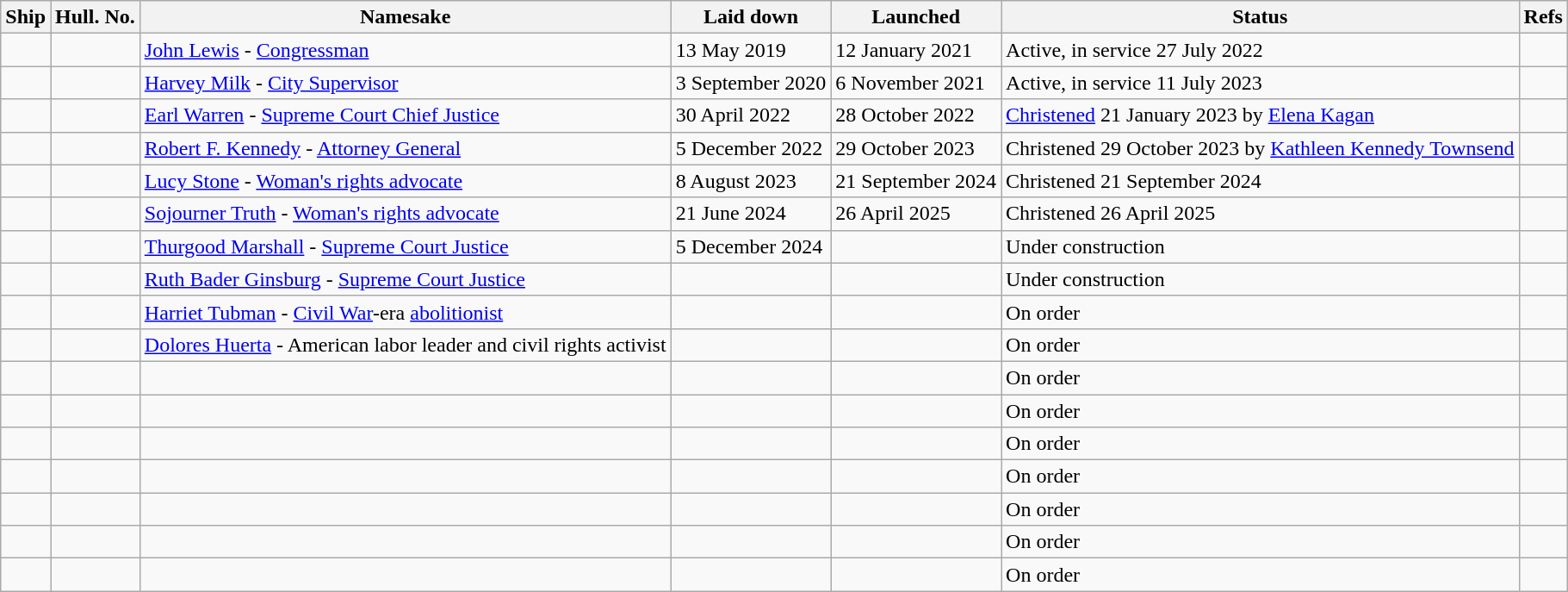<table class="wikitable sortable">
<tr>
<th>Ship</th>
<th>Hull. No.</th>
<th>Namesake</th>
<th>Laid down</th>
<th>Launched</th>
<th>Status</th>
<th>Refs</th>
</tr>
<tr>
<td></td>
<td></td>
<td><a href='#'>John Lewis</a> - <a href='#'>Congressman</a></td>
<td>13 May 2019</td>
<td>12 January 2021</td>
<td>Active, in service 27 July 2022</td>
<td></td>
</tr>
<tr>
<td></td>
<td></td>
<td><a href='#'>Harvey Milk</a> - <a href='#'>City Supervisor</a></td>
<td>3 September 2020</td>
<td>6 November 2021</td>
<td>Active, in service 11 July 2023</td>
<td></td>
</tr>
<tr>
<td></td>
<td></td>
<td><a href='#'>Earl Warren</a> - <a href='#'>Supreme Court Chief Justice</a></td>
<td>30 April 2022</td>
<td>28 October 2022</td>
<td><a href='#'>Christened</a> 21 January 2023 by <a href='#'>Elena Kagan</a></td>
<td></td>
</tr>
<tr>
<td></td>
<td></td>
<td><a href='#'>Robert F. Kennedy</a> - <a href='#'>Attorney General</a></td>
<td>5 December 2022</td>
<td>29 October 2023</td>
<td>Christened 29 October 2023 by <a href='#'>Kathleen Kennedy Townsend</a></td>
<td></td>
</tr>
<tr>
<td></td>
<td></td>
<td><a href='#'>Lucy Stone</a> - <a href='#'>Woman's rights advocate</a></td>
<td>8 August 2023</td>
<td>21 September 2024</td>
<td>Christened 21 September 2024</td>
<td></td>
</tr>
<tr>
<td></td>
<td></td>
<td><a href='#'>Sojourner Truth</a> - <a href='#'>Woman's rights advocate</a></td>
<td>21 June 2024</td>
<td>26 April 2025</td>
<td>Christened 26 April 2025</td>
<td></td>
</tr>
<tr>
<td></td>
<td></td>
<td><a href='#'>Thurgood Marshall</a> - <a href='#'>Supreme Court Justice</a></td>
<td>5 December 2024</td>
<td></td>
<td>Under construction</td>
<td></td>
</tr>
<tr>
<td></td>
<td></td>
<td><a href='#'>Ruth Bader Ginsburg</a> - <a href='#'>Supreme Court Justice</a></td>
<td></td>
<td></td>
<td>Under construction</td>
<td></td>
</tr>
<tr>
<td></td>
<td></td>
<td><a href='#'>Harriet Tubman</a> - <a href='#'>Civil War</a>-era <a href='#'>abolitionist</a></td>
<td></td>
<td></td>
<td>On order</td>
<td></td>
</tr>
<tr>
<td></td>
<td></td>
<td><a href='#'>Dolores Huerta</a> - American labor leader and civil rights activist</td>
<td></td>
<td></td>
<td>On order</td>
<td></td>
</tr>
<tr>
<td></td>
<td></td>
<td></td>
<td></td>
<td></td>
<td>On order</td>
<td></td>
</tr>
<tr>
<td></td>
<td></td>
<td></td>
<td></td>
<td></td>
<td>On order</td>
<td></td>
</tr>
<tr>
<td></td>
<td></td>
<td></td>
<td></td>
<td></td>
<td>On order</td>
<td></td>
</tr>
<tr>
<td></td>
<td></td>
<td></td>
<td></td>
<td></td>
<td>On order</td>
<td></td>
</tr>
<tr>
<td></td>
<td></td>
<td></td>
<td></td>
<td></td>
<td>On order</td>
<td></td>
</tr>
<tr>
<td></td>
<td></td>
<td></td>
<td></td>
<td></td>
<td>On order</td>
<td></td>
</tr>
<tr>
<td></td>
<td></td>
<td></td>
<td></td>
<td></td>
<td>On order</td>
<td></td>
</tr>
</table>
